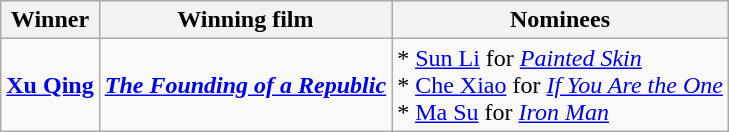<table class="wikitable">
<tr>
<th>Winner</th>
<th>Winning film</th>
<th>Nominees</th>
</tr>
<tr>
<td><strong><a href='#'>Xu Qing</a></strong></td>
<td><strong><em><a href='#'>The Founding of a Republic</a></em></strong></td>
<td>* <a href='#'>Sun Li</a> for <em><a href='#'>Painted Skin</a></em><br> * <a href='#'>Che Xiao</a> for <em><a href='#'>If You Are the One</a></em><br> * <a href='#'>Ma Su</a> for <em><a href='#'>Iron Man</a></em></td>
</tr>
</table>
